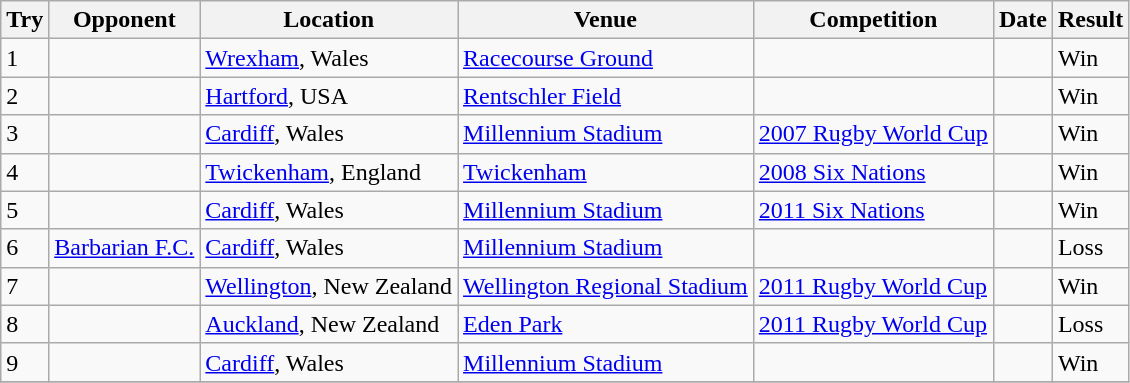<table class="wikitable sortable">
<tr>
<th>Try</th>
<th>Opponent</th>
<th>Location</th>
<th>Venue</th>
<th>Competition</th>
<th>Date</th>
<th>Result</th>
</tr>
<tr>
<td>1</td>
<td></td>
<td><a href='#'>Wrexham</a>, Wales</td>
<td><a href='#'>Racecourse Ground</a></td>
<td></td>
<td></td>
<td>Win</td>
</tr>
<tr>
<td>2</td>
<td></td>
<td><a href='#'>Hartford</a>, USA</td>
<td><a href='#'>Rentschler Field</a></td>
<td></td>
<td></td>
<td>Win</td>
</tr>
<tr>
<td>3</td>
<td></td>
<td><a href='#'>Cardiff</a>, Wales</td>
<td><a href='#'>Millennium Stadium</a></td>
<td><a href='#'>2007 Rugby World Cup</a></td>
<td></td>
<td>Win</td>
</tr>
<tr>
<td>4</td>
<td></td>
<td><a href='#'>Twickenham</a>, England</td>
<td><a href='#'>Twickenham</a></td>
<td><a href='#'>2008 Six Nations</a></td>
<td></td>
<td>Win</td>
</tr>
<tr>
<td>5</td>
<td></td>
<td><a href='#'>Cardiff</a>, Wales</td>
<td><a href='#'>Millennium Stadium</a></td>
<td><a href='#'>2011 Six Nations</a></td>
<td></td>
<td>Win</td>
</tr>
<tr>
<td>6</td>
<td><a href='#'>Barbarian F.C.</a></td>
<td><a href='#'>Cardiff</a>, Wales</td>
<td><a href='#'>Millennium Stadium</a></td>
<td></td>
<td></td>
<td>Loss</td>
</tr>
<tr>
<td>7</td>
<td></td>
<td><a href='#'>Wellington</a>, New Zealand</td>
<td><a href='#'>Wellington Regional Stadium</a></td>
<td><a href='#'>2011 Rugby World Cup</a></td>
<td></td>
<td>Win</td>
</tr>
<tr>
<td>8</td>
<td></td>
<td><a href='#'>Auckland</a>, New Zealand</td>
<td><a href='#'>Eden Park</a></td>
<td><a href='#'>2011 Rugby World Cup</a></td>
<td></td>
<td>Loss</td>
</tr>
<tr>
<td>9</td>
<td></td>
<td><a href='#'>Cardiff</a>, Wales</td>
<td><a href='#'>Millennium Stadium</a></td>
<td></td>
<td></td>
<td>Win</td>
</tr>
<tr>
</tr>
</table>
